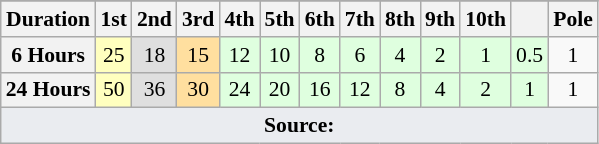<table class="wikitable" style="font-size:90%; text-align:center;">
<tr>
</tr>
<tr>
<th>Duration</th>
<th>1st</th>
<th>2nd</th>
<th>3rd</th>
<th>4th</th>
<th>5th</th>
<th>6th</th>
<th>7th</th>
<th>8th</th>
<th>9th</th>
<th>10th</th>
<th></th>
<th>Pole</th>
</tr>
<tr>
<th>6 Hours</th>
<td style="background:#ffffbf;">25</td>
<td style="background:#dfdfdf;">18</td>
<td style="background:#ffdf9f;">15</td>
<td style="background:#dfffdf;">12</td>
<td style="background:#dfffdf;">10</td>
<td style="background:#dfffdf;">8</td>
<td style="background:#dfffdf;">6</td>
<td style="background:#dfffdf;">4</td>
<td style="background:#dfffdf;">2</td>
<td style="background:#dfffdf;">1</td>
<td style="background:#dfffdf;">0.5</td>
<td>1</td>
</tr>
<tr>
<th>24 Hours</th>
<td style="background:#ffffbf;">50</td>
<td style="background:#dfdfdf;">36</td>
<td style="background:#ffdf9f;">30</td>
<td style="background:#dfffdf;">24</td>
<td style="background:#dfffdf;">20</td>
<td style="background:#dfffdf;">16</td>
<td style="background:#dfffdf;">12</td>
<td style="background:#dfffdf;">8</td>
<td style="background:#dfffdf;">4</td>
<td style="background:#dfffdf;">2</td>
<td style="background:#dfffdf;">1</td>
<td>1</td>
</tr>
<tr class="sortbottom">
<td colspan="13" style="background-color:#EAECF0;text-align:center"><strong>Source:</strong></td>
</tr>
</table>
